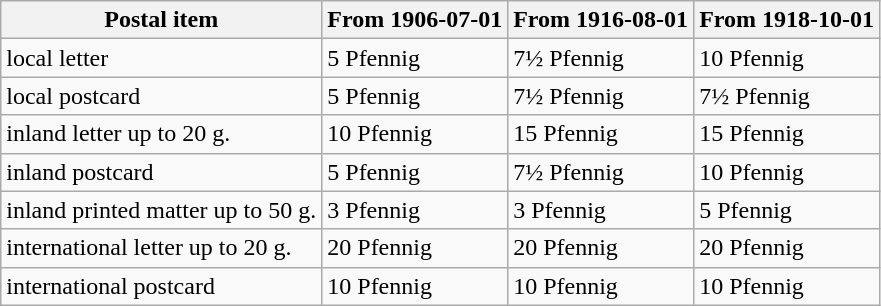<table class="wikitable" border="1">
<tr>
<th><strong>Postal item</strong></th>
<th><strong>From 1906-07-01</strong></th>
<th><strong>From 1916-08-01</strong></th>
<th><strong>From 1918-10-01</strong></th>
</tr>
<tr>
<td>local letter</td>
<td>5 Pfennig</td>
<td>7½ Pfennig</td>
<td>10 Pfennig</td>
</tr>
<tr>
<td>local postcard</td>
<td>5 Pfennig</td>
<td>7½ Pfennig</td>
<td>7½ Pfennig</td>
</tr>
<tr>
<td>inland letter up to 20 g.</td>
<td>10 Pfennig</td>
<td>15 Pfennig</td>
<td>15 Pfennig</td>
</tr>
<tr>
<td>inland postcard</td>
<td>5 Pfennig</td>
<td>7½ Pfennig</td>
<td>10 Pfennig</td>
</tr>
<tr>
<td>inland printed matter up to 50 g.</td>
<td>3 Pfennig</td>
<td>3 Pfennig</td>
<td>5 Pfennig</td>
</tr>
<tr>
<td>international letter up to 20 g.</td>
<td>20 Pfennig</td>
<td>20 Pfennig</td>
<td>20 Pfennig</td>
</tr>
<tr>
<td>international postcard</td>
<td>10 Pfennig</td>
<td>10 Pfennig</td>
<td>10 Pfennig</td>
</tr>
</table>
